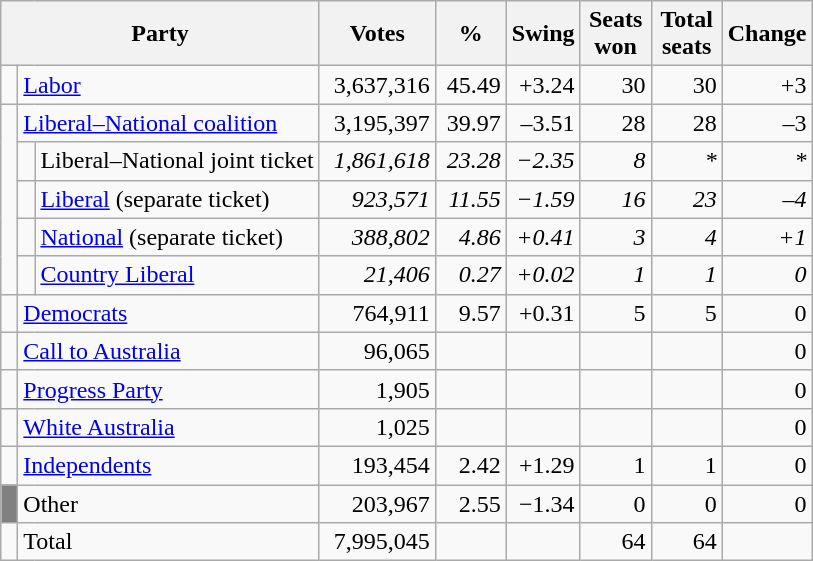<table class="wikitable">
<tr>
<th colspan=3 style="width:180px">Party</th>
<th style="width:70px">Votes</th>
<th style="width:40px">%</th>
<th style="width:40px">Swing</th>
<th style="width:40px">Seats won</th>
<th style="width:40px">Total seats</th>
<th style="width:40px">Change</th>
</tr>
<tr>
<td> </td>
<td colspan=2><a href='#'>Labor</a></td>
<td align=right>3,637,316</td>
<td align=right>45.49</td>
<td align=right>+3.24</td>
<td align=right>30</td>
<td align=right>30</td>
<td align=right>+3</td>
</tr>
<tr>
<td rowspan=5> </td>
<td colspan=2><a href='#'>Liberal–National coalition</a></td>
<td align=right>3,195,397</td>
<td align=right>39.97</td>
<td align=right>–3.51</td>
<td align=right>28</td>
<td align=right>28</td>
<td align=right>–3</td>
</tr>
<tr>
<td> </td>
<td>Liberal–National joint ticket</td>
<td align=right><em>1,861,618</em></td>
<td align=right><em>23.28</em></td>
<td align=right><em>−2.35</em></td>
<td align=right><em>8</em></td>
<td align=right><em>*</em></td>
<td align=right><em>*</em></td>
</tr>
<tr>
<td> </td>
<td><a href='#'>Liberal</a> (separate ticket)</td>
<td align=right><em>923,571</em></td>
<td align=right><em>11.55</em></td>
<td align=right><em>−1.59</em></td>
<td align=right><em>16</em></td>
<td align=right><em>23</em></td>
<td align=right><em>–4</em></td>
</tr>
<tr>
<td> </td>
<td><a href='#'>National</a> (separate ticket)</td>
<td align=right><em>388,802</em></td>
<td align=right><em>4.86</em></td>
<td align=right><em>+0.41</em></td>
<td align=right><em>3</em></td>
<td align=right><em>4</em></td>
<td align=right><em>+1</em></td>
</tr>
<tr>
<td> </td>
<td><a href='#'>Country Liberal</a></td>
<td align=right><em>21,406</em></td>
<td align=right><em>0.27</em></td>
<td align=right><em>+0.02</em></td>
<td align=right><em>1</em></td>
<td align=right><em>1</em></td>
<td align=right><em>0</em></td>
</tr>
<tr>
<td> </td>
<td colspan=2><a href='#'>Democrats</a></td>
<td align=right>764,911</td>
<td align=right>9.57</td>
<td align=right>+0.31</td>
<td align=right>5</td>
<td align=right>5</td>
<td align=right>0</td>
</tr>
<tr>
<td> </td>
<td colspan=2><a href='#'>Call to Australia</a></td>
<td align=right>96,065</td>
<td align=right></td>
<td align=right></td>
<td align=right></td>
<td align=right></td>
<td align=right>0</td>
</tr>
<tr>
<td> </td>
<td colspan=2><a href='#'>Progress Party</a></td>
<td align=right>1,905</td>
<td align=right></td>
<td align=right></td>
<td align=right></td>
<td align=right></td>
<td align=right>0</td>
</tr>
<tr>
<td> </td>
<td colspan=2><a href='#'>White Australia</a></td>
<td align=right>1,025</td>
<td align=right></td>
<td align=right></td>
<td align=right></td>
<td align=right></td>
<td align=right>0</td>
</tr>
<tr>
<td> </td>
<td colspan=2><a href='#'>Independents</a></td>
<td align=right>193,454</td>
<td align=right>2.42</td>
<td align=right>+1.29</td>
<td align=right>1</td>
<td align=right>1</td>
<td align=right>0</td>
</tr>
<tr>
<td bgcolor=gray> </td>
<td colspan=2>Other</td>
<td align=right>203,967</td>
<td align=right>2.55</td>
<td align=right>−1.34</td>
<td align=right>0</td>
<td align=right>0</td>
<td align=right>0</td>
</tr>
<tr>
<td> </td>
<td colspan=2>Total</td>
<td align=right>7,995,045</td>
<td align=right> </td>
<td align=right> </td>
<td align=right>64</td>
<td align=right>64</td>
<td align=right></td>
</tr>
</table>
